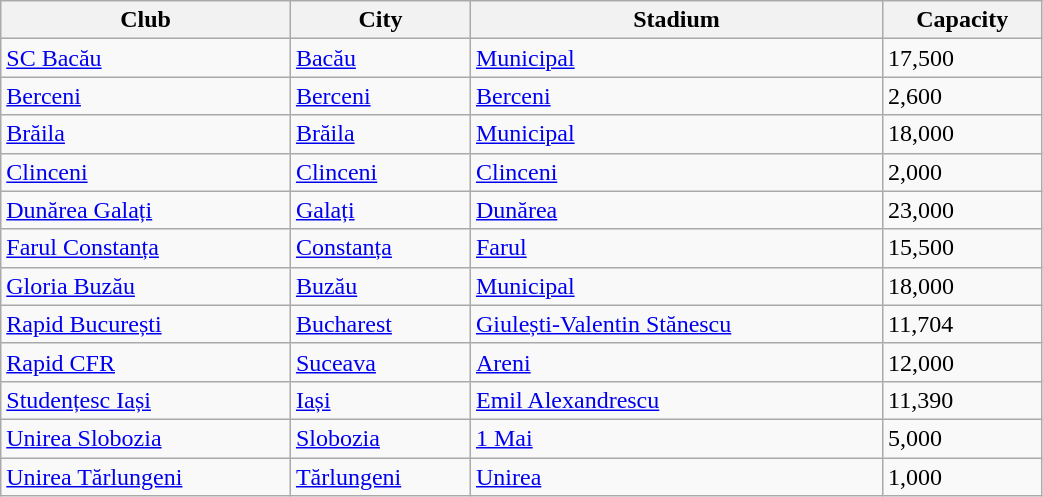<table class="wikitable sortable" width="55%">
<tr>
<th>Club</th>
<th>City</th>
<th>Stadium</th>
<th>Capacity</th>
</tr>
<tr>
<td><a href='#'>SC Bacău</a></td>
<td><a href='#'>Bacău</a></td>
<td><a href='#'>Municipal</a></td>
<td>17,500</td>
</tr>
<tr>
<td><a href='#'>Berceni</a></td>
<td><a href='#'>Berceni</a></td>
<td><a href='#'>Berceni</a></td>
<td>2,600</td>
</tr>
<tr>
<td><a href='#'>Brăila</a></td>
<td><a href='#'>Brăila</a></td>
<td><a href='#'>Municipal</a></td>
<td>18,000</td>
</tr>
<tr>
<td><a href='#'>Clinceni</a></td>
<td><a href='#'>Clinceni</a></td>
<td><a href='#'>Clinceni</a></td>
<td>2,000</td>
</tr>
<tr>
<td><a href='#'>Dunărea Galați</a></td>
<td><a href='#'>Galați</a></td>
<td><a href='#'>Dunărea</a></td>
<td>23,000</td>
</tr>
<tr>
<td><a href='#'>Farul Constanța</a></td>
<td><a href='#'>Constanța</a></td>
<td><a href='#'>Farul</a></td>
<td>15,500</td>
</tr>
<tr>
<td><a href='#'>Gloria Buzău</a></td>
<td><a href='#'>Buzău</a></td>
<td><a href='#'>Municipal</a></td>
<td>18,000</td>
</tr>
<tr>
<td><a href='#'>Rapid București</a></td>
<td><a href='#'>Bucharest</a></td>
<td><a href='#'>Giulești-Valentin Stănescu</a></td>
<td>11,704</td>
</tr>
<tr>
<td><a href='#'>Rapid CFR</a></td>
<td><a href='#'>Suceava</a></td>
<td><a href='#'>Areni</a></td>
<td>12,000</td>
</tr>
<tr>
<td><a href='#'>Studențesc Iași</a></td>
<td><a href='#'>Iași</a></td>
<td><a href='#'>Emil Alexandrescu</a></td>
<td>11,390</td>
</tr>
<tr>
<td><a href='#'>Unirea Slobozia</a></td>
<td><a href='#'>Slobozia</a></td>
<td><a href='#'>1 Mai</a></td>
<td>5,000</td>
</tr>
<tr>
<td><a href='#'>Unirea Tărlungeni</a></td>
<td><a href='#'>Tărlungeni</a></td>
<td><a href='#'>Unirea</a></td>
<td>1,000</td>
</tr>
</table>
